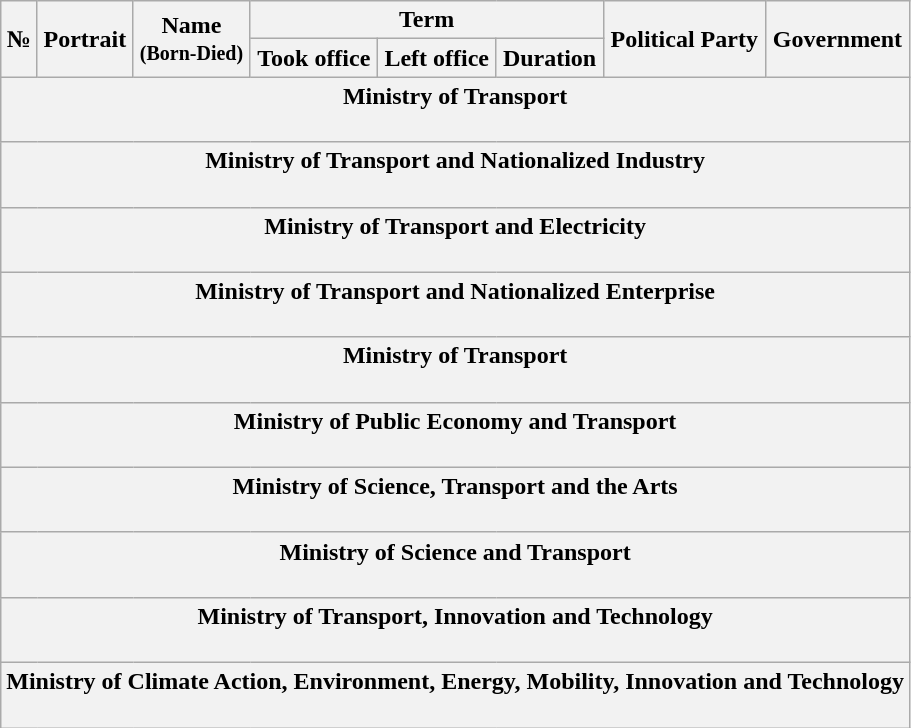<table class="wikitable" style="text-align:center;">
<tr>
<th rowspan=2>№</th>
<th rowspan=2>Portrait</th>
<th rowspan=2>Name<br><small>(Born-Died)</small></th>
<th colspan=3>Term</th>
<th rowspan=2>Political Party</th>
<th rowspan=2>Government</th>
</tr>
<tr>
<th>Took office</th>
<th>Left office</th>
<th>Duration</th>
</tr>
<tr style="text-align:center;">
<th colspan=8>Ministry of Transport<br><br></th>
</tr>
<tr style="text-align:center;">
<th colspan=8>Ministry of Transport and Nationalized Industry<br><br></th>
</tr>
<tr style="text-align:center;">
<th colspan=8>Ministry of Transport and Electricity<br><br>

</th>
</tr>
<tr style="text-align:center;">
<th colspan=8>Ministry of Transport and Nationalized Enterprise<br><br>
</th>
</tr>
<tr style="text-align:center;">
<th colspan=8>Ministry of Transport<br><br>


</th>
</tr>
<tr style="text-align:center;">
<th colspan=8>Ministry of Public Economy and Transport<br><br>


</th>
</tr>
<tr style="text-align:center;">
<th colspan=8>Ministry of Science, Transport and the Arts<br><br>
</th>
</tr>
<tr style="text-align:center;">
<th colspan=8>Ministry of Science and Transport<br><br>
</th>
</tr>
<tr style="text-align:center;">
<th colspan=8>Ministry of Transport, Innovation and Technology<br><br>










</th>
</tr>
<tr style="text-align:center;">
<th colspan=8>Ministry of Climate Action, Environment, Energy, Mobility, Innovation and Technology<br><br></th>
</tr>
</table>
